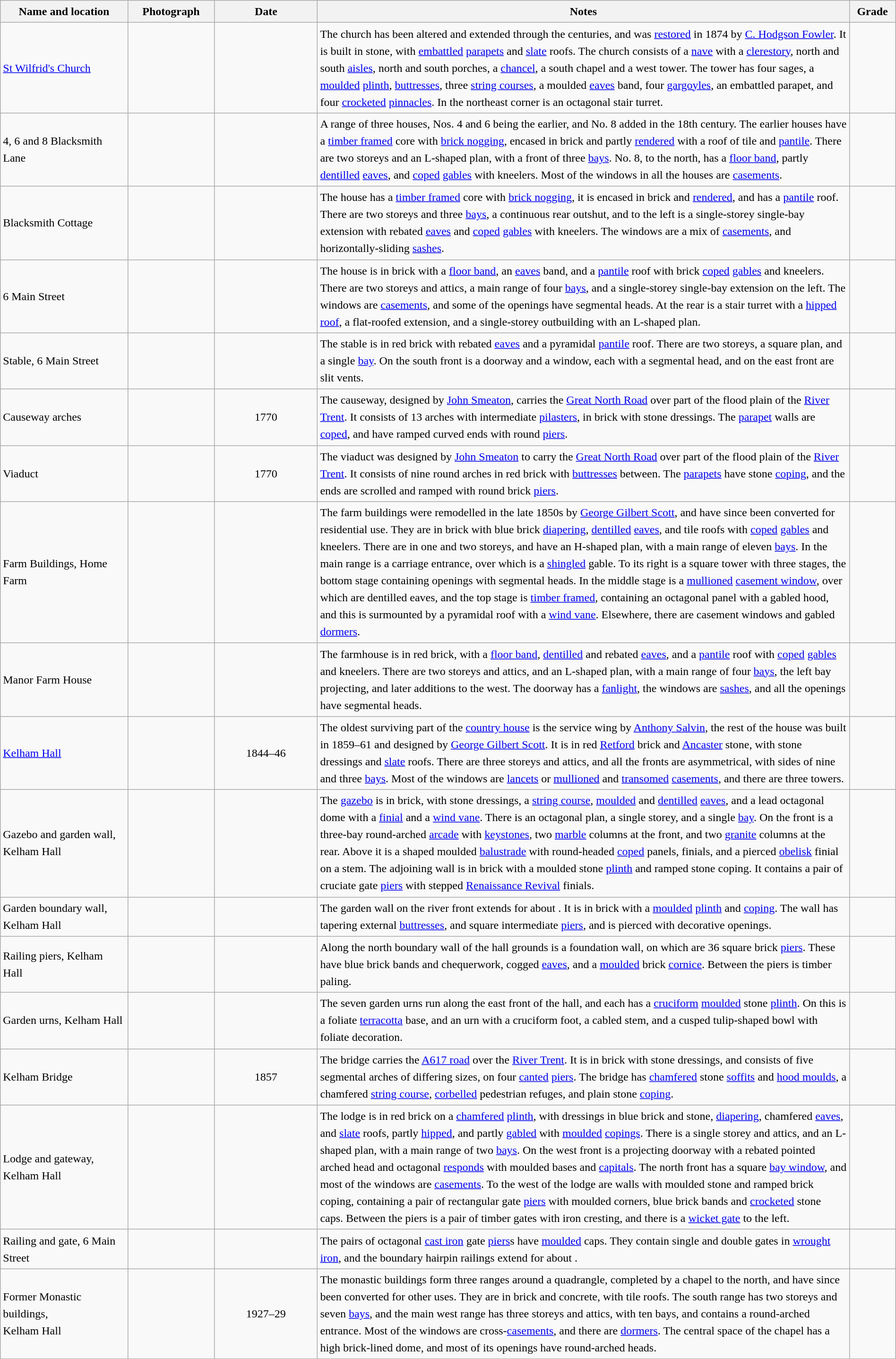<table class="wikitable sortable plainrowheaders" style="width:100%; border:0px; text-align:left; line-height:150%">
<tr>
<th scope="col"  style="width:150px">Name and location</th>
<th scope="col"  style="width:100px" class="unsortable">Photograph</th>
<th scope="col"  style="width:120px">Date</th>
<th scope="col"  style="width:650px" class="unsortable">Notes</th>
<th scope="col"  style="width:50px">Grade</th>
</tr>
<tr>
<td><a href='#'>St Wilfrid's Church</a><br><small></small></td>
<td></td>
<td align="center"></td>
<td>The church has been altered and extended through the centuries, and was <a href='#'>restored</a> in 1874 by <a href='#'>C. Hodgson Fowler</a>.  It is built in stone, with <a href='#'>embattled</a> <a href='#'>parapets</a> and <a href='#'>slate</a> roofs.  The church consists of a <a href='#'>nave</a> with a <a href='#'>clerestory</a>, north and south <a href='#'>aisles</a>, north and south porches, a <a href='#'>chancel</a>, a south chapel and a west tower.  The tower has four sages, a <a href='#'>moulded</a> <a href='#'>plinth</a>, <a href='#'>buttresses</a>, three <a href='#'>string courses</a>, a moulded <a href='#'>eaves</a> band, four <a href='#'>gargoyles</a>, an embattled parapet, and four <a href='#'>crocketed</a> <a href='#'>pinnacles</a>.  In the northeast corner is an octagonal stair turret.</td>
<td align="center" ></td>
</tr>
<tr>
<td>4, 6 and 8 Blacksmith Lane<br><small></small></td>
<td></td>
<td align="center"></td>
<td>A range of three houses, Nos. 4 and 6 being the earlier, and No. 8 added in the 18th century.  The earlier houses have a <a href='#'>timber framed</a> core with <a href='#'>brick nogging</a>, encased in brick and partly <a href='#'>rendered</a> with a roof of tile and <a href='#'>pantile</a>.  There are two storeys and an L-shaped plan, with a front of three <a href='#'>bays</a>.  No. 8, to the north, has a <a href='#'>floor band</a>, partly <a href='#'>dentilled</a> <a href='#'>eaves</a>, and <a href='#'>coped</a> <a href='#'>gables</a> with kneelers.  Most of the windows in all the houses are <a href='#'>casements</a>.</td>
<td align="center" ></td>
</tr>
<tr>
<td>Blacksmith Cottage<br><small></small></td>
<td></td>
<td align="center"></td>
<td>The house has a <a href='#'>timber framed</a> core with <a href='#'>brick nogging</a>, it is encased in brick and <a href='#'>rendered</a>, and has a <a href='#'>pantile</a> roof.  There are two storeys and three <a href='#'>bays</a>, a continuous rear outshut, and to the left is a single-storey single-bay extension with rebated <a href='#'>eaves</a> and <a href='#'>coped</a> <a href='#'>gables</a> with kneelers.  The windows are a mix of <a href='#'>casements</a>, and horizontally-sliding <a href='#'>sashes</a>.</td>
<td align="center" ></td>
</tr>
<tr>
<td>6 Main Street<br><small></small></td>
<td></td>
<td align="center"></td>
<td>The house is in brick with a <a href='#'>floor band</a>, an <a href='#'>eaves</a> band, and a <a href='#'>pantile</a> roof with brick <a href='#'>coped</a> <a href='#'>gables</a> and kneelers.  There are two storeys and attics, a main range of four <a href='#'>bays</a>, and a single-storey single-bay extension on the left.  The windows are <a href='#'>casements</a>, and some of the openings have segmental heads.  At the rear is a stair turret with a <a href='#'>hipped roof</a>, a flat-roofed extension, and a single-storey outbuilding with an L-shaped plan.</td>
<td align="center" ></td>
</tr>
<tr>
<td>Stable, 6 Main Street<br><small></small></td>
<td></td>
<td align="center"></td>
<td>The stable is in red brick with rebated <a href='#'>eaves</a> and a pyramidal <a href='#'>pantile</a> roof.  There are two storeys, a square plan, and a single <a href='#'>bay</a>.  On the south front is a doorway and a window, each with a segmental head, and on the east front are slit vents.</td>
<td align="center" ></td>
</tr>
<tr>
<td>Causeway arches<br><small></small></td>
<td></td>
<td align="center">1770</td>
<td>The causeway, designed by <a href='#'>John Smeaton</a>, carries the <a href='#'>Great North Road</a> over part of the flood plain of the <a href='#'>River Trent</a>.  It consists of 13 arches with intermediate <a href='#'>pilasters</a>, in brick with stone dressings.  The <a href='#'>parapet</a> walls are <a href='#'>coped</a>, and have ramped curved ends with round <a href='#'>piers</a>.</td>
<td align="center" ></td>
</tr>
<tr>
<td>Viaduct<br><small></small></td>
<td></td>
<td align="center">1770</td>
<td>The viaduct was designed by <a href='#'>John Smeaton</a> to carry the <a href='#'>Great North Road</a> over part of the flood plain of the <a href='#'>River Trent</a>.  It consists of nine round arches in red brick with <a href='#'>buttresses</a> between.  The <a href='#'>parapets</a> have stone <a href='#'>coping</a>, and the ends are scrolled and ramped with round brick <a href='#'>piers</a>.</td>
<td align="center" ></td>
</tr>
<tr>
<td>Farm Buildings, Home Farm<br><small></small></td>
<td></td>
<td align="center"></td>
<td>The farm buildings were remodelled in the late 1850s by <a href='#'>George Gilbert Scott</a>, and have since been converted for residential use.  They are in brick with blue brick <a href='#'>diapering</a>, <a href='#'>dentilled</a> <a href='#'>eaves</a>, and tile roofs with <a href='#'>coped</a> <a href='#'>gables</a> and kneelers.  There are in one and two storeys, and have an H-shaped plan, with a main range of eleven <a href='#'>bays</a>.  In the main range is a carriage entrance, over which is a <a href='#'>shingled</a> gable.  To its right is a square tower with three stages, the bottom stage containing openings with segmental heads.  In the middle stage is a <a href='#'>mullioned</a> <a href='#'>casement window</a>, over which are dentilled eaves, and the top stage is <a href='#'>timber framed</a>, containing an octagonal panel with a gabled hood, and this is surmounted by a pyramidal roof with a <a href='#'>wind vane</a>.  Elsewhere, there are casement windows and gabled <a href='#'>dormers</a>.</td>
<td align="center" ></td>
</tr>
<tr>
<td>Manor Farm House<br><small></small></td>
<td></td>
<td align="center"></td>
<td>The farmhouse is in red brick, with a <a href='#'>floor band</a>, <a href='#'>dentilled</a> and rebated <a href='#'>eaves</a>, and a <a href='#'>pantile</a> roof with <a href='#'>coped</a> <a href='#'>gables</a> and kneelers.  There are two storeys and attics, and an L-shaped plan, with a main range of four <a href='#'>bays</a>, the left bay projecting, and later additions to the west.  The doorway has a <a href='#'>fanlight</a>, the windows are <a href='#'>sashes</a>, and all the openings have segmental heads.</td>
<td align="center" ></td>
</tr>
<tr>
<td><a href='#'>Kelham Hall</a><br><small></small></td>
<td></td>
<td align="center">1844–46</td>
<td>The oldest surviving part of the <a href='#'>country house</a> is the service wing by <a href='#'>Anthony Salvin</a>, the rest of the house was built in 1859–61 and designed by <a href='#'>George Gilbert Scott</a>.  It is in red <a href='#'>Retford</a> brick and <a href='#'>Ancaster</a> stone, with stone dressings and <a href='#'>slate</a> roofs.  There are three storeys and attics, and all the fronts are asymmetrical, with sides of nine and three <a href='#'>bays</a>.  Most of the windows are <a href='#'>lancets</a> or <a href='#'>mullioned</a> and <a href='#'>transomed</a> <a href='#'>casements</a>, and there are three towers.</td>
<td align="center" ></td>
</tr>
<tr>
<td>Gazebo and garden wall, Kelham Hall<br><small></small></td>
<td></td>
<td align="center"></td>
<td>The <a href='#'>gazebo</a> is in brick, with stone dressings, a <a href='#'>string course</a>, <a href='#'>moulded</a> and <a href='#'>dentilled</a> <a href='#'>eaves</a>, and a lead octagonal dome with a <a href='#'>finial</a> and a <a href='#'>wind vane</a>.  There is an octagonal plan, a single storey, and a single <a href='#'>bay</a>.  On the front is a three-bay round-arched <a href='#'>arcade</a> with <a href='#'>keystones</a>, two <a href='#'>marble</a> columns at the front, and two <a href='#'>granite</a> columns at the rear.  Above it is a shaped moulded <a href='#'>balustrade</a> with round-headed <a href='#'>coped</a> panels, finials, and a pierced <a href='#'>obelisk</a> finial on a stem.  The adjoining wall is in brick with a moulded stone <a href='#'>plinth</a> and ramped stone coping.  It contains a pair of cruciate gate <a href='#'>piers</a> with stepped <a href='#'>Renaissance Revival</a> finials.</td>
<td align="center" ></td>
</tr>
<tr>
<td>Garden boundary wall, Kelham Hall<br><small></small></td>
<td></td>
<td align="center"></td>
<td>The garden wall on the river front extends for about .  It is in brick with a <a href='#'>moulded</a> <a href='#'>plinth</a> and <a href='#'>coping</a>.  The wall has tapering external <a href='#'>buttresses</a>, and square intermediate <a href='#'>piers</a>, and is pierced with decorative openings.</td>
<td align="center" ></td>
</tr>
<tr>
<td>Railing piers, Kelham Hall<br><small></small></td>
<td></td>
<td align="center"></td>
<td>Along the north boundary wall of the hall grounds is a foundation wall, on which are 36 square brick <a href='#'>piers</a>.  These have blue brick bands and chequerwork, cogged <a href='#'>eaves</a>, and a <a href='#'>moulded</a> brick <a href='#'>cornice</a>.  Between the piers is timber paling.</td>
<td align="center" ></td>
</tr>
<tr>
<td>Garden urns, Kelham Hall<br><small></small></td>
<td></td>
<td align="center"></td>
<td>The seven garden urns run along the east front of the hall, and each has a <a href='#'>cruciform</a> <a href='#'>moulded</a> stone <a href='#'>plinth</a>.  On this is a foliate <a href='#'>terracotta</a> base, and an urn with a cruciform foot, a cabled stem, and a cusped tulip-shaped bowl with foliate decoration.</td>
<td align="center" ></td>
</tr>
<tr>
<td>Kelham Bridge<br><small></small></td>
<td></td>
<td align="center">1857</td>
<td>The bridge carries the <a href='#'>A617 road</a> over the <a href='#'>River Trent</a>.  It is in brick with stone dressings, and consists of five segmental arches of differing sizes, on four <a href='#'>canted</a> <a href='#'>piers</a>.  The bridge has <a href='#'>chamfered</a> stone <a href='#'>soffits</a> and <a href='#'>hood moulds</a>, a chamfered <a href='#'>string course</a>, <a href='#'>corbelled</a> pedestrian refuges, and plain stone <a href='#'>coping</a>.</td>
<td align="center" ></td>
</tr>
<tr>
<td>Lodge and gateway, Kelham Hall<br><small></small></td>
<td></td>
<td align="center"></td>
<td>The lodge is in red brick on a <a href='#'>chamfered</a> <a href='#'>plinth</a>, with dressings in blue brick and stone, <a href='#'>diapering</a>, chamfered <a href='#'>eaves</a>, and <a href='#'>slate</a> roofs, partly <a href='#'>hipped</a>, and partly <a href='#'>gabled</a> with <a href='#'>moulded</a> <a href='#'>copings</a>.  There is a single storey and attics, and an L-shaped plan, with a main range of two <a href='#'>bays</a>.  On the west front is a projecting doorway with a rebated pointed arched head and octagonal <a href='#'>responds</a> with moulded bases and <a href='#'>capitals</a>.  The north front has a square <a href='#'>bay window</a>, and most of the windows are <a href='#'>casements</a>.  To the west of the lodge are walls with moulded stone and ramped brick coping, containing a pair of rectangular gate <a href='#'>piers</a> with moulded corners, blue brick bands and <a href='#'>crocketed</a> stone caps. Between the piers is a pair of timber gates with iron cresting, and there is a <a href='#'>wicket gate</a> to the left.</td>
<td align="center" ></td>
</tr>
<tr>
<td>Railing and gate, 6 Main Street<br><small></small></td>
<td></td>
<td align="center"></td>
<td>The pairs of octagonal <a href='#'>cast iron</a> gate <a href='#'>piers</a>s have <a href='#'>moulded</a> caps.  They contain single and double gates in <a href='#'>wrought iron</a>, and the boundary hairpin railings extend for about .</td>
<td align="center" ></td>
</tr>
<tr>
<td>Former Monastic buildings,<br>Kelham Hall<br><small></small></td>
<td></td>
<td align="center">1927–29</td>
<td>The monastic buildings form three ranges around a quadrangle, completed by a chapel to the north, and have since been converted for other uses.  They are in brick and concrete, with tile roofs.  The south range has two storeys and seven <a href='#'>bays</a>, and the main west range has three storeys and attics, with ten bays, and contains a round-arched entrance.  Most of the windows are cross-<a href='#'>casements</a>, and there are <a href='#'>dormers</a>.  The central space of the chapel has a high brick-lined dome, and most of its openings have round-arched heads.</td>
<td align="center" ></td>
</tr>
<tr>
</tr>
</table>
